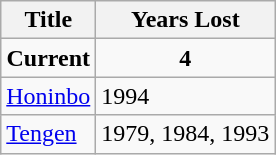<table class="wikitable">
<tr>
<th>Title</th>
<th>Years Lost</th>
</tr>
<tr>
<td align="center"><strong>Current</strong></td>
<td align="center"><strong>4</strong></td>
</tr>
<tr>
<td> <a href='#'>Honinbo</a></td>
<td>1994</td>
</tr>
<tr>
<td> <a href='#'>Tengen</a></td>
<td>1979, 1984, 1993</td>
</tr>
</table>
